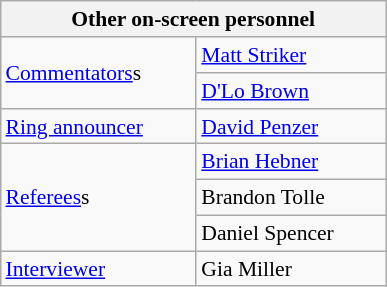<table align="right" class="wikitable" style="border:1px; font-size:90%; margin-left:1em;">
<tr>
<th width="250" colspan="2"><strong>Other on-screen personnel</strong></th>
</tr>
<tr>
<td rowspan="2"><a href='#'>Commentators</a>s</td>
<td><a href='#'>Matt Striker</a></td>
</tr>
<tr>
<td><a href='#'>D'Lo Brown</a></td>
</tr>
<tr>
<td rowspan="1"><a href='#'>Ring announcer</a></td>
<td><a href='#'>David Penzer</a></td>
</tr>
<tr>
<td rowspan="3"><a href='#'>Referees</a>s</td>
<td><a href='#'>Brian Hebner</a></td>
</tr>
<tr>
<td>Brandon Tolle</td>
</tr>
<tr>
<td>Daniel Spencer</td>
</tr>
<tr>
<td rowspan="1"><a href='#'>Interviewer</a></td>
<td>Gia Miller</td>
</tr>
</table>
